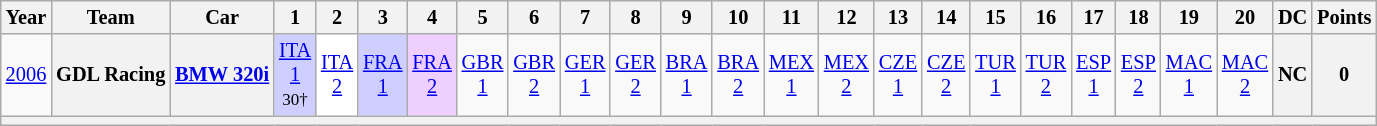<table class="wikitable" style="text-align:center; font-size:85%">
<tr>
<th>Year</th>
<th>Team</th>
<th>Car</th>
<th>1</th>
<th>2</th>
<th>3</th>
<th>4</th>
<th>5</th>
<th>6</th>
<th>7</th>
<th>8</th>
<th>9</th>
<th>10</th>
<th>11</th>
<th>12</th>
<th>13</th>
<th>14</th>
<th>15</th>
<th>16</th>
<th>17</th>
<th>18</th>
<th>19</th>
<th>20</th>
<th>DC</th>
<th>Points</th>
</tr>
<tr>
<td><a href='#'>2006</a></td>
<th nowrap>GDL Racing</th>
<th nowrap><a href='#'>BMW 320i</a></th>
<td style="background:#cfcfff;"><a href='#'>ITA<br>1</a><br><small>30†</small></td>
<td style="background:#ffffff;"><a href='#'>ITA<br>2</a><br></td>
<td style="background:#cfcfff;"><a href='#'>FRA<br>1</a><br></td>
<td style="background:#efcfff;"><a href='#'>FRA<br>2</a><br></td>
<td><a href='#'>GBR<br>1</a></td>
<td><a href='#'>GBR<br>2</a></td>
<td><a href='#'>GER<br>1</a></td>
<td><a href='#'>GER<br>2</a></td>
<td><a href='#'>BRA<br>1</a></td>
<td><a href='#'>BRA<br>2</a></td>
<td><a href='#'>MEX<br>1</a></td>
<td><a href='#'>MEX<br>2</a></td>
<td><a href='#'>CZE<br>1</a></td>
<td><a href='#'>CZE<br>2</a></td>
<td><a href='#'>TUR<br>1</a></td>
<td><a href='#'>TUR<br>2</a></td>
<td><a href='#'>ESP<br>1</a></td>
<td><a href='#'>ESP<br>2</a></td>
<td><a href='#'>MAC<br>1</a></td>
<td><a href='#'>MAC<br>2</a></td>
<th>NC</th>
<th>0</th>
</tr>
<tr>
<th colspan="25"></th>
</tr>
</table>
